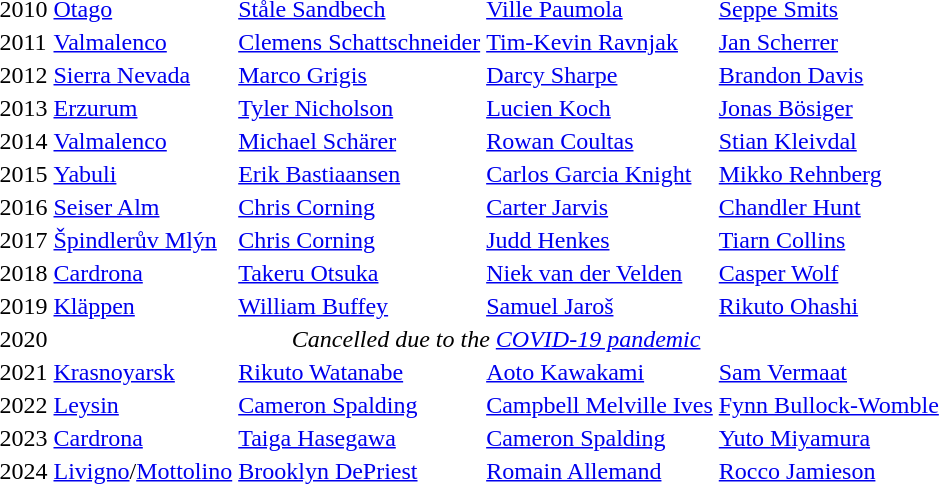<table>
<tr>
<td>2010</td>
<td> <a href='#'>Otago</a></td>
<td> <a href='#'>Ståle Sandbech</a></td>
<td> <a href='#'>Ville Paumola</a></td>
<td> <a href='#'>Seppe Smits</a></td>
</tr>
<tr>
<td>2011</td>
<td> <a href='#'>Valmalenco</a></td>
<td> <a href='#'>Clemens Schattschneider</a></td>
<td> <a href='#'>Tim-Kevin Ravnjak</a></td>
<td> <a href='#'>Jan Scherrer</a></td>
</tr>
<tr>
<td>2012</td>
<td> <a href='#'>Sierra Nevada</a></td>
<td> <a href='#'>Marco Grigis</a></td>
<td> <a href='#'>Darcy Sharpe</a></td>
<td> <a href='#'>Brandon Davis</a></td>
</tr>
<tr>
<td>2013</td>
<td> <a href='#'>Erzurum</a></td>
<td> <a href='#'>Tyler Nicholson</a></td>
<td> <a href='#'>Lucien Koch</a></td>
<td> <a href='#'>Jonas Bösiger</a></td>
</tr>
<tr>
<td>2014</td>
<td> <a href='#'>Valmalenco</a></td>
<td> <a href='#'>Michael Schärer</a></td>
<td> <a href='#'>Rowan Coultas</a></td>
<td> <a href='#'>Stian Kleivdal</a></td>
</tr>
<tr>
<td>2015</td>
<td> <a href='#'>Yabuli</a></td>
<td> <a href='#'>Erik Bastiaansen</a></td>
<td> <a href='#'>Carlos Garcia Knight</a></td>
<td> <a href='#'>Mikko Rehnberg</a></td>
</tr>
<tr>
<td>2016</td>
<td> <a href='#'>Seiser Alm</a></td>
<td> <a href='#'>Chris Corning</a></td>
<td> <a href='#'>Carter Jarvis</a></td>
<td> <a href='#'>Chandler Hunt</a></td>
</tr>
<tr>
<td>2017</td>
<td> <a href='#'>Špindlerův Mlýn</a></td>
<td> <a href='#'>Chris Corning</a></td>
<td> <a href='#'>Judd Henkes</a></td>
<td> <a href='#'>Tiarn Collins</a></td>
</tr>
<tr>
<td>2018</td>
<td> <a href='#'>Cardrona</a></td>
<td> <a href='#'>Takeru Otsuka</a></td>
<td> <a href='#'>Niek van der Velden</a></td>
<td> <a href='#'>Casper Wolf</a></td>
</tr>
<tr>
<td>2019</td>
<td> <a href='#'>Kläppen</a></td>
<td> <a href='#'>William Buffey</a></td>
<td> <a href='#'>Samuel Jaroš</a></td>
<td> <a href='#'>Rikuto Ohashi</a></td>
</tr>
<tr>
<td>2020</td>
<td colspan=4 align=center><em>Cancelled due to the <a href='#'>COVID-19 pandemic</a></em></td>
</tr>
<tr>
<td>2021</td>
<td> <a href='#'>Krasnoyarsk</a></td>
<td> <a href='#'>Rikuto Watanabe</a></td>
<td> <a href='#'>Aoto Kawakami</a></td>
<td> <a href='#'>Sam Vermaat</a></td>
</tr>
<tr>
<td>2022</td>
<td> <a href='#'>Leysin</a></td>
<td> <a href='#'>Cameron Spalding</a></td>
<td> <a href='#'>Campbell Melville Ives</a></td>
<td> <a href='#'>Fynn Bullock-Womble</a></td>
</tr>
<tr>
<td>2023</td>
<td> <a href='#'>Cardrona</a></td>
<td> <a href='#'>Taiga Hasegawa</a></td>
<td> <a href='#'>Cameron Spalding</a></td>
<td> <a href='#'>Yuto Miyamura</a></td>
</tr>
<tr>
<td>2024</td>
<td> <a href='#'>Livigno</a>/<a href='#'>Mottolino</a></td>
<td> <a href='#'>Brooklyn DePriest</a></td>
<td> <a href='#'>Romain Allemand</a></td>
<td> <a href='#'>Rocco Jamieson</a></td>
</tr>
</table>
